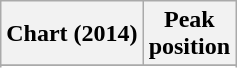<table class="wikitable sortable">
<tr>
<th>Chart (2014)</th>
<th>Peak<br>position</th>
</tr>
<tr>
</tr>
<tr>
</tr>
<tr>
</tr>
<tr>
</tr>
<tr>
</tr>
<tr>
</tr>
<tr>
</tr>
<tr>
</tr>
<tr>
</tr>
<tr>
</tr>
<tr>
</tr>
</table>
